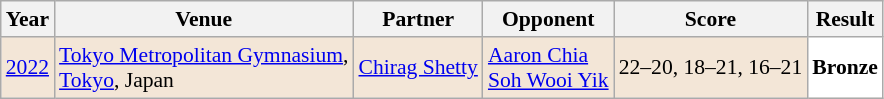<table class="sortable wikitable" style="font-size: 90%;">
<tr>
<th>Year</th>
<th>Venue</th>
<th>Partner</th>
<th>Opponent</th>
<th>Score</th>
<th>Result</th>
</tr>
<tr style="background:#F3E6D7">
<td align="center"><a href='#'>2022</a></td>
<td align="left"><a href='#'>Tokyo Metropolitan Gymnasium</a>,<br><a href='#'>Tokyo</a>, Japan</td>
<td align="left"> <a href='#'>Chirag Shetty</a></td>
<td align="left"> <a href='#'>Aaron Chia</a><br> <a href='#'>Soh Wooi Yik</a></td>
<td align="left">22–20, 18–21, 16–21</td>
<td style="text-align:left; background:white"> <strong>Bronze</strong></td>
</tr>
</table>
